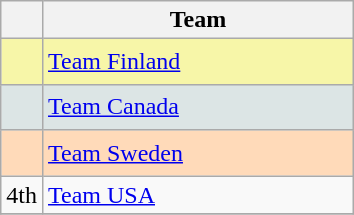<table class="wikitable" style="text-align:center">
<tr>
<th width=15></th>
<th width=200>Team</th>
</tr>
<tr style="background:#f7f6a8;">
<td style="text-align:center; height:23px;"></td>
<td align=left> <a href='#'>Team Finland</a></td>
</tr>
<tr style="background:#dce5e5;">
<td style="text-align:center; height:23px;"></td>
<td align=left> <a href='#'>Team Canada</a></td>
</tr>
<tr style="background:#ffdab9;">
<td style="text-align:center; height:23px;"></td>
<td align=left> <a href='#'>Team Sweden</a></td>
</tr>
<tr>
<td>4th</td>
<td align=left> <a href='#'>Team USA</a></td>
</tr>
<tr>
</tr>
</table>
